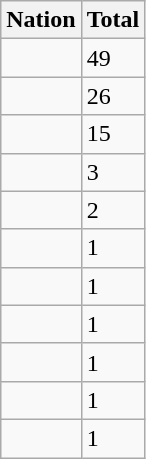<table class="wikitable sortable">
<tr>
<th>Nation</th>
<th>Total</th>
</tr>
<tr>
<td></td>
<td>49</td>
</tr>
<tr>
<td></td>
<td>26</td>
</tr>
<tr>
<td></td>
<td>15</td>
</tr>
<tr>
<td></td>
<td>3</td>
</tr>
<tr>
<td></td>
<td>2</td>
</tr>
<tr>
<td></td>
<td>1</td>
</tr>
<tr>
<td></td>
<td>1</td>
</tr>
<tr>
<td></td>
<td>1</td>
</tr>
<tr>
<td></td>
<td>1</td>
</tr>
<tr>
<td></td>
<td>1</td>
</tr>
<tr>
<td></td>
<td>1</td>
</tr>
</table>
